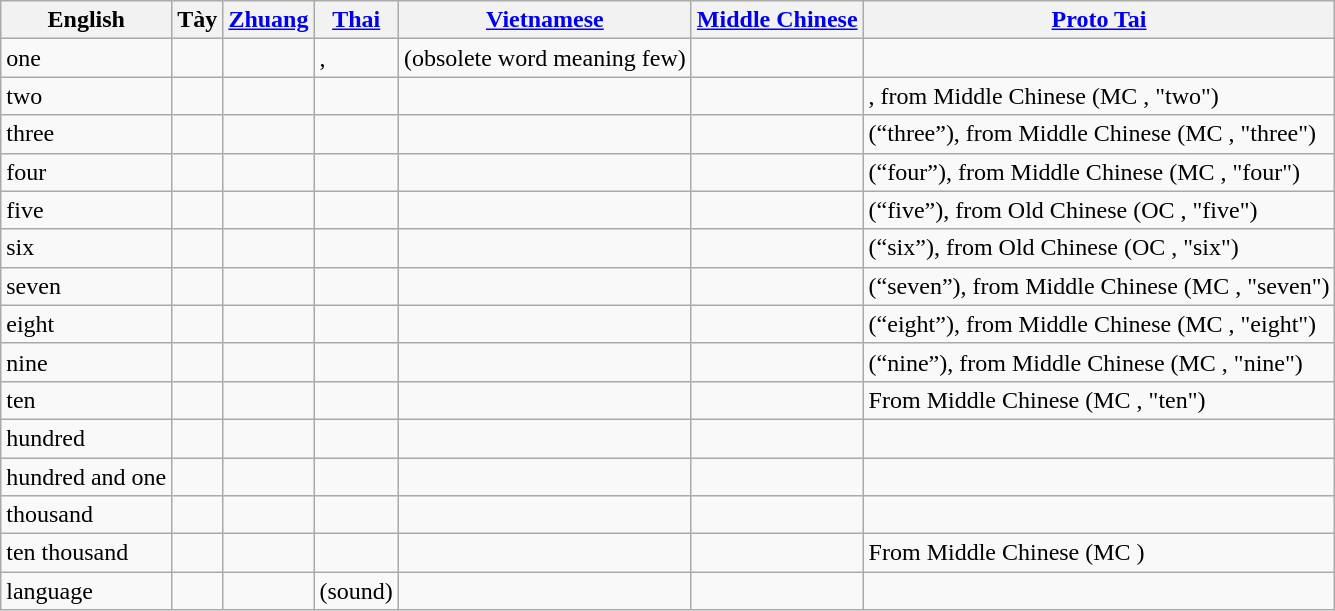<table class="wikitable">
<tr>
<th>English</th>
<th>Tày</th>
<th><a href='#'>Zhuang</a></th>
<th><a href='#'>Thai</a></th>
<th><a href='#'>Vietnamese</a></th>
<th><a href='#'>Middle Chinese</a></th>
<th><a href='#'>Proto Tai</a></th>
</tr>
<tr>
<td>one</td>
<td></td>
<td></td>
<td> ,  </td>
<td> (obsolete word meaning few)</td>
<td></td>
<td></td>
</tr>
<tr>
<td>two</td>
<td></td>
<td></td>
<td> </td>
<td></td>
<td></td>
<td>, from Middle Chinese  (MC , "two")</td>
</tr>
<tr>
<td>three</td>
<td></td>
<td></td>
<td> </td>
<td></td>
<td></td>
<td> (“three”), from Middle Chinese  (MC , "three")</td>
</tr>
<tr>
<td>four</td>
<td></td>
<td></td>
<td> </td>
<td></td>
<td></td>
<td> (“four”), from Middle Chinese  (MC , "four")</td>
</tr>
<tr>
<td>five</td>
<td></td>
<td></td>
<td> </td>
<td></td>
<td></td>
<td> (“five”), from Old Chinese  (OC , "five")</td>
</tr>
<tr>
<td>six</td>
<td></td>
<td></td>
<td> </td>
<td></td>
<td></td>
<td> (“six”), from Old Chinese  (OC , "six")</td>
</tr>
<tr>
<td>seven</td>
<td></td>
<td></td>
<td> </td>
<td></td>
<td></td>
<td> (“seven”), from Middle Chinese  (MC , "seven")</td>
</tr>
<tr>
<td>eight</td>
<td></td>
<td></td>
<td> </td>
<td></td>
<td></td>
<td> (“eight”), from Middle Chinese  (MC , "eight")</td>
</tr>
<tr>
<td>nine</td>
<td></td>
<td></td>
<td> </td>
<td></td>
<td></td>
<td> (“nine”), from Middle Chinese  (MC , "nine")</td>
</tr>
<tr>
<td>ten</td>
<td></td>
<td></td>
<td> </td>
<td></td>
<td></td>
<td>From Middle Chinese  (MC , "ten")</td>
</tr>
<tr>
<td>hundred</td>
<td></td>
<td></td>
<td> </td>
<td></td>
<td></td>
<td></td>
</tr>
<tr>
<td>hundred and one</td>
<td></td>
<td></td>
<td> </td>
<td></td>
<td></td>
<td></td>
</tr>
<tr>
<td>thousand</td>
<td></td>
<td></td>
<td> </td>
<td></td>
<td></td>
<td></td>
</tr>
<tr>
<td>ten thousand</td>
<td></td>
<td></td>
<td> </td>
<td></td>
<td></td>
<td>From Middle Chinese  (MC )</td>
</tr>
<tr>
<td>language</td>
<td></td>
<td></td>
<td>  (sound)</td>
<td></td>
<td></td>
<td></td>
</tr>
</table>
